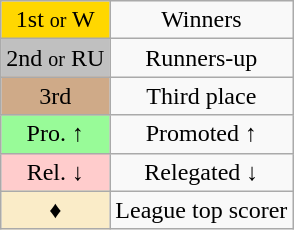<table class="wikitable" style="text-align:center">
<tr>
<td style=background:gold>1st <small>or</small> W</td>
<td>Winners</td>
</tr>
<tr>
<td style=background:silver>2nd <small>or</small> RU</td>
<td>Runners-up</td>
</tr>
<tr>
<td style=background:#CFAA88>3rd</td>
<td>Third place</td>
</tr>
<tr>
<td style=background:PaleGreen>Pro. ↑</td>
<td>Promoted ↑</td>
</tr>
<tr>
<td style=background:#FFCCCC>Rel. ↓</td>
<td>Relegated ↓</td>
</tr>
<tr>
<td style=background:#FAECC8;">♦</td>
<td>League top scorer</td>
</tr>
</table>
